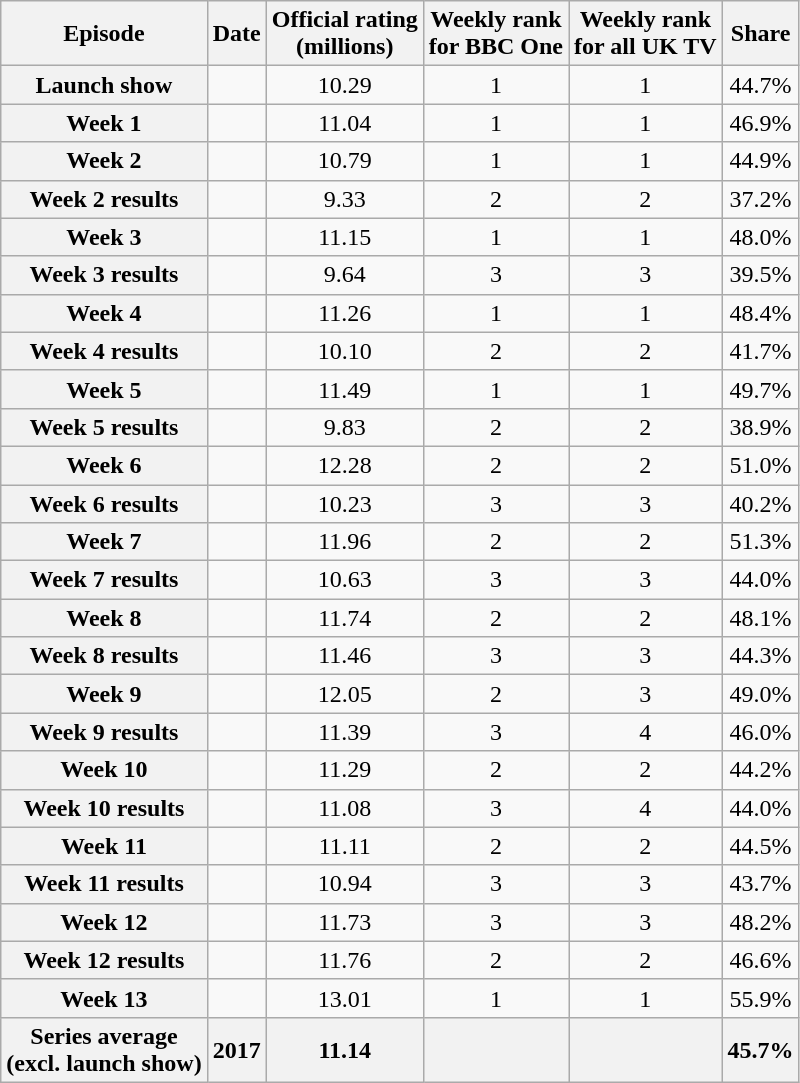<table class="wikitable sortable" style="text-align:center">
<tr>
<th scope="col">Episode</th>
<th scope="col">Date</th>
<th scope="col">Official rating<br>(millions)</th>
<th scope="col">Weekly rank<br>for BBC One</th>
<th scope="col">Weekly rank<br>for all UK TV</th>
<th scope="col">Share</th>
</tr>
<tr>
<th scope="row">Launch show</th>
<td></td>
<td>10.29</td>
<td>1</td>
<td>1</td>
<td>44.7%</td>
</tr>
<tr>
<th scope="row">Week 1</th>
<td></td>
<td>11.04</td>
<td>1</td>
<td>1</td>
<td>46.9%</td>
</tr>
<tr>
<th scope="row">Week 2</th>
<td></td>
<td>10.79</td>
<td>1</td>
<td>1</td>
<td>44.9%</td>
</tr>
<tr>
<th scope="row">Week 2 results</th>
<td></td>
<td>9.33</td>
<td>2</td>
<td>2</td>
<td>37.2%</td>
</tr>
<tr>
<th scope="row">Week 3</th>
<td></td>
<td>11.15</td>
<td>1</td>
<td>1</td>
<td>48.0%</td>
</tr>
<tr>
<th scope="row">Week 3 results</th>
<td></td>
<td>9.64</td>
<td>3</td>
<td>3</td>
<td>39.5%</td>
</tr>
<tr>
<th scope="row">Week 4</th>
<td></td>
<td>11.26</td>
<td>1</td>
<td>1</td>
<td>48.4%</td>
</tr>
<tr>
<th scope="row">Week 4 results</th>
<td></td>
<td>10.10</td>
<td>2</td>
<td>2</td>
<td>41.7%</td>
</tr>
<tr>
<th scope="row">Week 5</th>
<td></td>
<td>11.49</td>
<td>1</td>
<td>1</td>
<td>49.7%</td>
</tr>
<tr>
<th scope="row">Week 5 results</th>
<td></td>
<td>9.83</td>
<td>2</td>
<td>2</td>
<td>38.9%</td>
</tr>
<tr>
<th scope="row">Week 6</th>
<td></td>
<td>12.28</td>
<td>2</td>
<td>2</td>
<td>51.0%</td>
</tr>
<tr>
<th scope="row">Week 6 results</th>
<td></td>
<td>10.23</td>
<td>3</td>
<td>3</td>
<td>40.2%</td>
</tr>
<tr>
<th scope="row">Week 7</th>
<td></td>
<td>11.96</td>
<td>2</td>
<td>2</td>
<td>51.3%</td>
</tr>
<tr>
<th scope="row">Week 7 results</th>
<td></td>
<td>10.63</td>
<td>3</td>
<td>3</td>
<td>44.0%</td>
</tr>
<tr>
<th scope="row">Week 8</th>
<td></td>
<td>11.74</td>
<td>2</td>
<td>2</td>
<td>48.1%</td>
</tr>
<tr>
<th scope="row">Week 8 results</th>
<td></td>
<td>11.46</td>
<td>3</td>
<td>3</td>
<td>44.3%</td>
</tr>
<tr>
<th scope="row">Week 9</th>
<td></td>
<td>12.05</td>
<td>2</td>
<td>3</td>
<td>49.0%</td>
</tr>
<tr>
<th scope="row">Week 9 results</th>
<td></td>
<td>11.39</td>
<td>3</td>
<td>4</td>
<td>46.0%</td>
</tr>
<tr>
<th scope="row">Week 10</th>
<td></td>
<td>11.29</td>
<td>2</td>
<td>2</td>
<td>44.2%</td>
</tr>
<tr>
<th scope="row">Week 10 results</th>
<td></td>
<td>11.08</td>
<td>3</td>
<td>4</td>
<td>44.0%</td>
</tr>
<tr>
<th scope="row">Week 11</th>
<td></td>
<td>11.11</td>
<td>2</td>
<td>2</td>
<td>44.5%</td>
</tr>
<tr>
<th scope="row">Week 11 results</th>
<td></td>
<td>10.94</td>
<td>3</td>
<td>3</td>
<td>43.7%</td>
</tr>
<tr>
<th scope="row">Week 12</th>
<td></td>
<td>11.73</td>
<td>3</td>
<td>3</td>
<td>48.2%</td>
</tr>
<tr>
<th scope="row">Week 12 results</th>
<td></td>
<td>11.76</td>
<td>2</td>
<td>2</td>
<td>46.6%</td>
</tr>
<tr>
<th scope="row">Week 13</th>
<td></td>
<td>13.01</td>
<td>1</td>
<td>1</td>
<td>55.9%</td>
</tr>
<tr>
<th>Series average<br>(excl. launch show)</th>
<th>2017</th>
<th>11.14</th>
<th></th>
<th></th>
<th>45.7%</th>
</tr>
</table>
